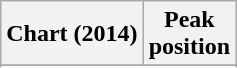<table class="wikitable sortable plainrowheaders">
<tr>
<th>Chart (2014)</th>
<th>Peak<br>position</th>
</tr>
<tr>
</tr>
<tr>
</tr>
<tr>
</tr>
<tr>
</tr>
<tr>
</tr>
<tr>
</tr>
<tr>
</tr>
<tr>
</tr>
</table>
